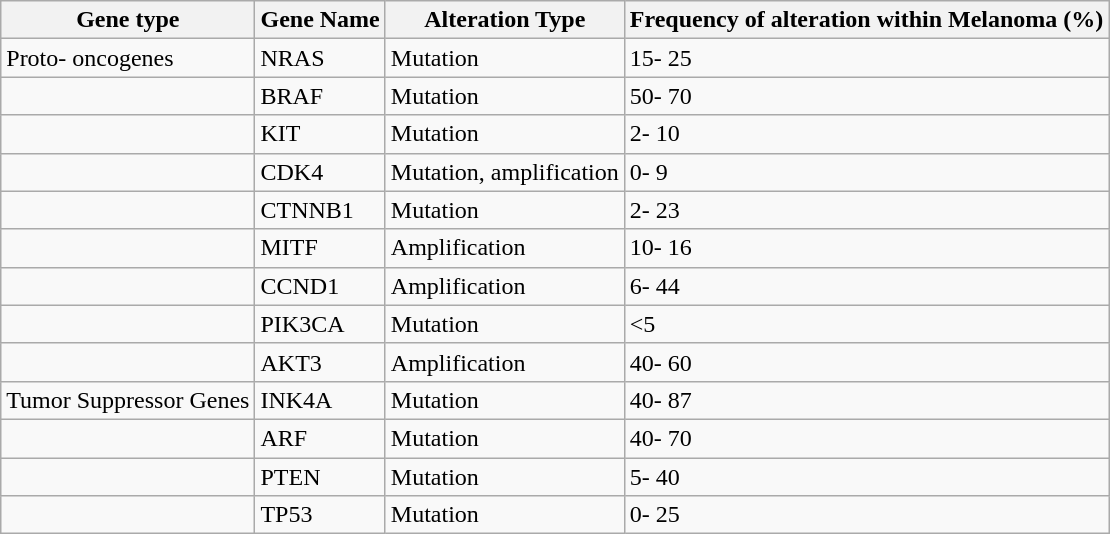<table class="wikitable">
<tr>
<th>Gene type</th>
<th>Gene Name</th>
<th>Alteration Type</th>
<th>Frequency of alteration within Melanoma (%)</th>
</tr>
<tr>
<td>Proto- oncogenes</td>
<td>NRAS</td>
<td>Mutation</td>
<td>15- 25</td>
</tr>
<tr>
<td></td>
<td>BRAF</td>
<td>Mutation</td>
<td>50- 70</td>
</tr>
<tr>
<td></td>
<td>KIT</td>
<td>Mutation</td>
<td>2- 10</td>
</tr>
<tr>
<td></td>
<td>CDK4</td>
<td>Mutation, amplification</td>
<td>0- 9</td>
</tr>
<tr>
<td></td>
<td>CTNNB1</td>
<td>Mutation</td>
<td>2- 23</td>
</tr>
<tr>
<td></td>
<td>MITF</td>
<td>Amplification</td>
<td>10- 16</td>
</tr>
<tr>
<td></td>
<td>CCND1</td>
<td>Amplification</td>
<td>6- 44</td>
</tr>
<tr>
<td></td>
<td>PIK3CA</td>
<td>Mutation</td>
<td><5</td>
</tr>
<tr>
<td></td>
<td>AKT3</td>
<td>Amplification</td>
<td>40- 60</td>
</tr>
<tr>
<td>Tumor Suppressor Genes</td>
<td>INK4A</td>
<td>Mutation</td>
<td>40- 87</td>
</tr>
<tr>
<td></td>
<td>ARF</td>
<td>Mutation</td>
<td>40- 70</td>
</tr>
<tr>
<td></td>
<td>PTEN</td>
<td>Mutation</td>
<td>5- 40</td>
</tr>
<tr>
<td></td>
<td>TP53</td>
<td>Mutation</td>
<td>0- 25</td>
</tr>
</table>
